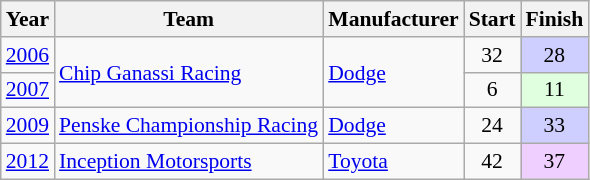<table class="wikitable" style="font-size: 90%;">
<tr>
<th>Year</th>
<th>Team</th>
<th>Manufacturer</th>
<th>Start</th>
<th>Finish</th>
</tr>
<tr>
<td><a href='#'>2006</a></td>
<td rowspan=2><a href='#'>Chip Ganassi Racing</a></td>
<td rowspan=2><a href='#'>Dodge</a></td>
<td align=center>32</td>
<td align=center style="background:#CFCFFF;">28</td>
</tr>
<tr>
<td><a href='#'>2007</a></td>
<td align=center>6</td>
<td align=center style="background:#DFFFDF;">11</td>
</tr>
<tr>
<td><a href='#'>2009</a></td>
<td><a href='#'>Penske Championship Racing</a></td>
<td><a href='#'>Dodge</a></td>
<td align=center>24</td>
<td align=center style="background:#CFCFFF;">33</td>
</tr>
<tr>
<td><a href='#'>2012</a></td>
<td><a href='#'>Inception Motorsports</a></td>
<td><a href='#'>Toyota</a></td>
<td align=center>42</td>
<td align=center style="background:#EFCFFF;">37</td>
</tr>
</table>
